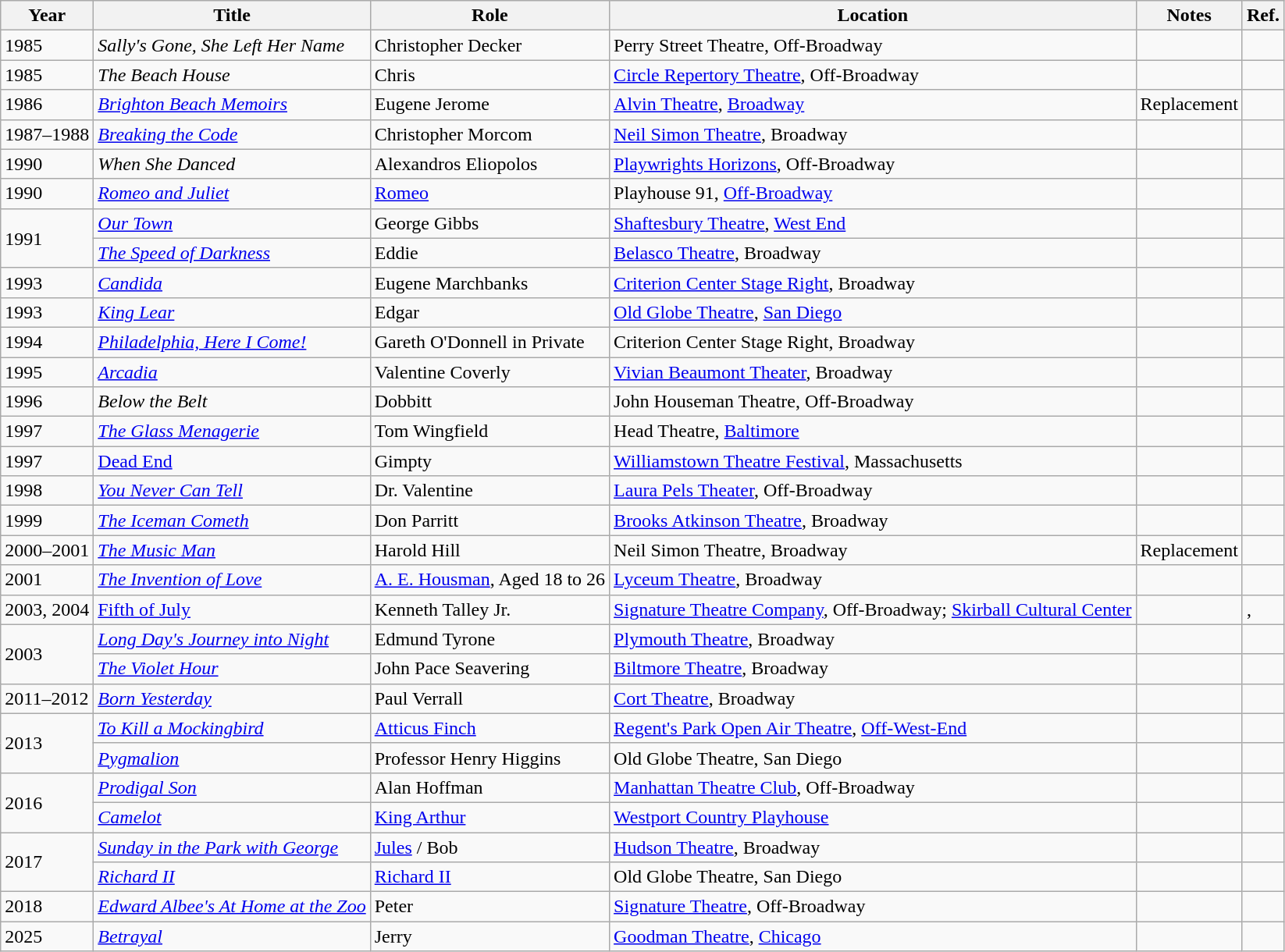<table class="wikitable sortable">
<tr>
<th>Year</th>
<th>Title</th>
<th>Role</th>
<th>Location</th>
<th>Notes</th>
<th>Ref.</th>
</tr>
<tr>
<td>1985</td>
<td><em>Sally's Gone, She Left Her Name</em></td>
<td>Christopher Decker</td>
<td>Perry Street Theatre, Off-Broadway</td>
<td></td>
<td></td>
</tr>
<tr>
<td>1985</td>
<td><em>The Beach House</em></td>
<td>Chris</td>
<td><a href='#'>Circle Repertory Theatre</a>, Off-Broadway</td>
<td></td>
<td></td>
</tr>
<tr>
<td>1986</td>
<td><em><a href='#'>Brighton Beach Memoirs</a></em></td>
<td>Eugene Jerome</td>
<td><a href='#'>Alvin Theatre</a>, <a href='#'>Broadway</a></td>
<td>Replacement</td>
<td></td>
</tr>
<tr>
<td>1987–1988</td>
<td><em><a href='#'>Breaking the Code</a></em></td>
<td>Christopher Morcom</td>
<td><a href='#'>Neil Simon Theatre</a>, Broadway</td>
<td></td>
<td></td>
</tr>
<tr>
<td>1990</td>
<td><em>When She Danced</em></td>
<td>Alexandros Eliopolos</td>
<td><a href='#'>Playwrights Horizons</a>, Off-Broadway</td>
<td></td>
<td></td>
</tr>
<tr>
<td>1990</td>
<td><em><a href='#'>Romeo and Juliet</a></em></td>
<td><a href='#'>Romeo</a></td>
<td>Playhouse 91, <a href='#'>Off-Broadway</a></td>
<td></td>
<td></td>
</tr>
<tr>
<td rowspan="2">1991</td>
<td><em><a href='#'>Our Town</a></em></td>
<td>George Gibbs</td>
<td><a href='#'>Shaftesbury Theatre</a>, <a href='#'>West End</a></td>
<td></td>
<td></td>
</tr>
<tr>
<td><em><a href='#'>The Speed of Darkness</a></em></td>
<td>Eddie</td>
<td><a href='#'>Belasco Theatre</a>, Broadway</td>
<td></td>
<td></td>
</tr>
<tr>
<td>1993</td>
<td><em><a href='#'>Candida</a></em></td>
<td>Eugene Marchbanks</td>
<td><a href='#'>Criterion Center Stage Right</a>, Broadway</td>
<td></td>
<td></td>
</tr>
<tr>
<td>1993</td>
<td><em><a href='#'>King Lear</a></em></td>
<td>Edgar</td>
<td><a href='#'>Old Globe Theatre</a>, <a href='#'>San Diego</a></td>
<td></td>
<td></td>
</tr>
<tr>
<td>1994</td>
<td><em><a href='#'>Philadelphia, Here I Come!</a></em></td>
<td>Gareth O'Donnell in Private</td>
<td>Criterion Center Stage Right, Broadway</td>
<td></td>
<td></td>
</tr>
<tr>
<td>1995</td>
<td><em><a href='#'>Arcadia</a></em></td>
<td>Valentine Coverly</td>
<td><a href='#'>Vivian Beaumont Theater</a>, Broadway</td>
<td></td>
<td></td>
</tr>
<tr>
<td>1996</td>
<td><em>Below the Belt</em></td>
<td>Dobbitt</td>
<td>John Houseman Theatre, Off-Broadway</td>
<td></td>
<td></td>
</tr>
<tr>
<td>1997</td>
<td><em><a href='#'>The Glass Menagerie</a></em></td>
<td>Tom Wingfield</td>
<td>Head Theatre, <a href='#'>Baltimore</a></td>
<td></td>
<td></td>
</tr>
<tr>
<td>1997</td>
<td><a href='#'>Dead End</a></td>
<td>Gimpty</td>
<td><a href='#'>Williamstown Theatre Festival</a>, Massachusetts</td>
<td></td>
<td></td>
</tr>
<tr>
<td>1998</td>
<td><a href='#'><em>You Never Can Tell</em></a></td>
<td>Dr. Valentine</td>
<td><a href='#'>Laura Pels Theater</a>, Off-Broadway</td>
<td></td>
<td></td>
</tr>
<tr>
<td>1999</td>
<td><em><a href='#'>The Iceman Cometh</a></em></td>
<td>Don Parritt</td>
<td><a href='#'>Brooks Atkinson Theatre</a>, Broadway</td>
<td></td>
<td></td>
</tr>
<tr>
<td>2000–2001</td>
<td><em><a href='#'>The Music Man</a></em></td>
<td>Harold Hill</td>
<td>Neil Simon Theatre, Broadway</td>
<td>Replacement</td>
<td></td>
</tr>
<tr>
<td>2001</td>
<td><em><a href='#'>The Invention of Love</a></em></td>
<td><a href='#'>A. E. Housman</a>, Aged 18 to 26</td>
<td><a href='#'>Lyceum Theatre</a>, Broadway</td>
<td></td>
<td></td>
</tr>
<tr>
<td>2003, 2004</td>
<td><a href='#'>Fifth of July</a></td>
<td>Kenneth Talley Jr.</td>
<td><a href='#'>Signature Theatre Company</a>, Off-Broadway; <a href='#'>Skirball Cultural Center</a></td>
<td></td>
<td>,</td>
</tr>
<tr>
<td rowspan="2">2003</td>
<td><em><a href='#'>Long Day's Journey into Night</a></em></td>
<td>Edmund Tyrone</td>
<td><a href='#'>Plymouth Theatre</a>, Broadway</td>
<td></td>
<td></td>
</tr>
<tr>
<td><em><a href='#'>The Violet Hour</a></em></td>
<td>John Pace Seavering</td>
<td><a href='#'>Biltmore Theatre</a>, Broadway</td>
<td></td>
<td></td>
</tr>
<tr>
<td>2011–2012</td>
<td><em><a href='#'>Born Yesterday</a></em></td>
<td>Paul Verrall</td>
<td><a href='#'>Cort Theatre</a>, Broadway</td>
<td></td>
<td></td>
</tr>
<tr>
<td rowspan="2">2013</td>
<td><em><a href='#'>To Kill a Mockingbird</a></em></td>
<td><a href='#'>Atticus Finch</a></td>
<td><a href='#'>Regent's Park Open Air Theatre</a>, <a href='#'>Off-West-End</a></td>
<td></td>
<td></td>
</tr>
<tr>
<td><em><a href='#'>Pygmalion</a></em></td>
<td>Professor Henry Higgins</td>
<td>Old Globe Theatre, San Diego</td>
<td></td>
<td></td>
</tr>
<tr>
<td rowspan="2">2016</td>
<td><em><a href='#'>Prodigal Son</a></em></td>
<td>Alan Hoffman</td>
<td><a href='#'>Manhattan Theatre Club</a>, Off-Broadway</td>
<td></td>
<td></td>
</tr>
<tr>
<td><em><a href='#'>Camelot</a></em></td>
<td><a href='#'>King Arthur</a></td>
<td><a href='#'>Westport Country Playhouse</a></td>
<td></td>
<td></td>
</tr>
<tr>
<td rowspan="2">2017</td>
<td><em><a href='#'>Sunday in the Park with George</a></em></td>
<td><a href='#'>Jules</a> / Bob</td>
<td><a href='#'>Hudson Theatre</a>, Broadway</td>
<td></td>
<td></td>
</tr>
<tr>
<td><em><a href='#'>Richard II</a></em></td>
<td><a href='#'>Richard II</a></td>
<td>Old Globe Theatre, San Diego</td>
<td></td>
<td></td>
</tr>
<tr>
<td>2018</td>
<td><em><a href='#'>Edward Albee's At Home at the Zoo</a></em></td>
<td>Peter</td>
<td><a href='#'>Signature Theatre</a>, Off-Broadway</td>
<td></td>
<td></td>
</tr>
<tr>
<td>2025</td>
<td><em><a href='#'>Betrayal</a></em></td>
<td>Jerry</td>
<td><a href='#'>Goodman Theatre</a>, <a href='#'>Chicago</a></td>
<td></td>
<td></td>
</tr>
</table>
